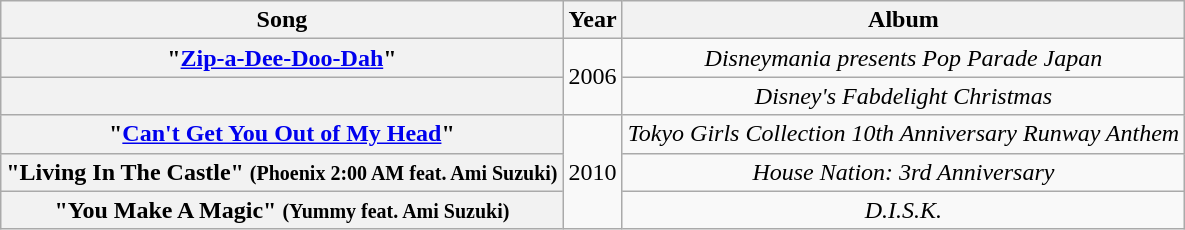<table class="wikitable plainrowheaders" style="text-align:center;">
<tr>
<th scope="col">Song</th>
<th scope="col">Year</th>
<th scope="col">Album</th>
</tr>
<tr>
<th scope="row">"<a href='#'>Zip-a-Dee-Doo-Dah</a>"</th>
<td rowspan="2">2006</td>
<td><em>Disneymania presents Pop Parade Japan</em></td>
</tr>
<tr>
<th scope="row"></th>
<td><em>Disney's Fabdelight Christmas</em></td>
</tr>
<tr>
<th scope="row">"<a href='#'>Can't Get You Out of My Head</a>"</th>
<td rowspan="3">2010</td>
<td><em>Tokyo Girls Collection 10th Anniversary Runway Anthem</em></td>
</tr>
<tr>
<th scope="row">"Living In The Castle" <small>(Phoenix 2:00 AM feat. Ami Suzuki)</small></th>
<td><em>House Nation: 3rd Anniversary</em></td>
</tr>
<tr>
<th scope="row">"You Make A Magic" <small>(Yummy feat. Ami Suzuki)</small></th>
<td><em>D.I.S.K.</em></td>
</tr>
</table>
